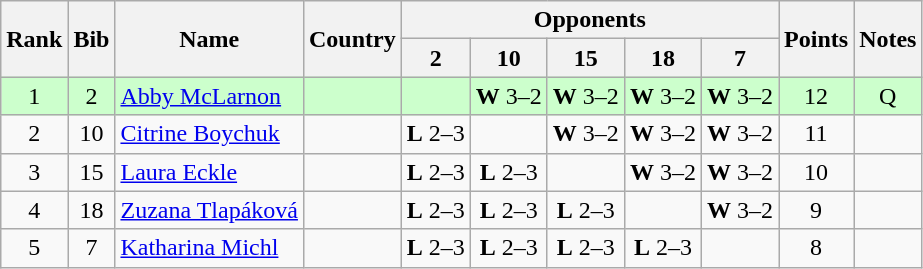<table class="wikitable sortable" style="text-align:center">
<tr>
<th rowspan=2>Rank</th>
<th rowspan=2>Bib</th>
<th rowspan=2>Name</th>
<th rowspan=2>Country</th>
<th colspan=5>Opponents</th>
<th rowspan=2>Points</th>
<th rowspan=2>Notes</th>
</tr>
<tr>
<th>2 </th>
<th>10 </th>
<th>15 </th>
<th>18 </th>
<th>7 </th>
</tr>
<tr bgcolor=ccffcc>
<td>1</td>
<td>2</td>
<td align=left><a href='#'>Abby McLarnon</a></td>
<td align=left></td>
<td></td>
<td><strong>W</strong> 3–2</td>
<td><strong>W</strong> 3–2</td>
<td><strong>W</strong> 3–2</td>
<td><strong>W</strong> 3–2</td>
<td>12</td>
<td>Q</td>
</tr>
<tr>
<td>2</td>
<td>10</td>
<td align=left><a href='#'>Citrine Boychuk</a></td>
<td align=left></td>
<td><strong>L</strong> 2–3</td>
<td></td>
<td><strong>W</strong> 3–2</td>
<td><strong>W</strong> 3–2</td>
<td><strong>W</strong> 3–2</td>
<td>11</td>
<td></td>
</tr>
<tr>
<td>3</td>
<td>15</td>
<td align=left><a href='#'>Laura Eckle</a></td>
<td align=left></td>
<td><strong>L</strong> 2–3</td>
<td><strong>L</strong> 2–3</td>
<td></td>
<td><strong>W</strong> 3–2</td>
<td><strong>W</strong> 3–2</td>
<td>10</td>
<td></td>
</tr>
<tr>
<td>4</td>
<td>18</td>
<td align=left><a href='#'>Zuzana Tlapáková</a></td>
<td align=left></td>
<td><strong>L</strong> 2–3</td>
<td><strong>L</strong> 2–3</td>
<td><strong>L</strong> 2–3</td>
<td></td>
<td><strong>W</strong> 3–2</td>
<td>9</td>
<td></td>
</tr>
<tr>
<td>5</td>
<td>7</td>
<td align=left><a href='#'>Katharina Michl</a></td>
<td align=left></td>
<td><strong>L</strong> 2–3</td>
<td><strong>L</strong> 2–3</td>
<td><strong>L</strong> 2–3</td>
<td><strong>L</strong> 2–3</td>
<td></td>
<td>8</td>
<td></td>
</tr>
</table>
